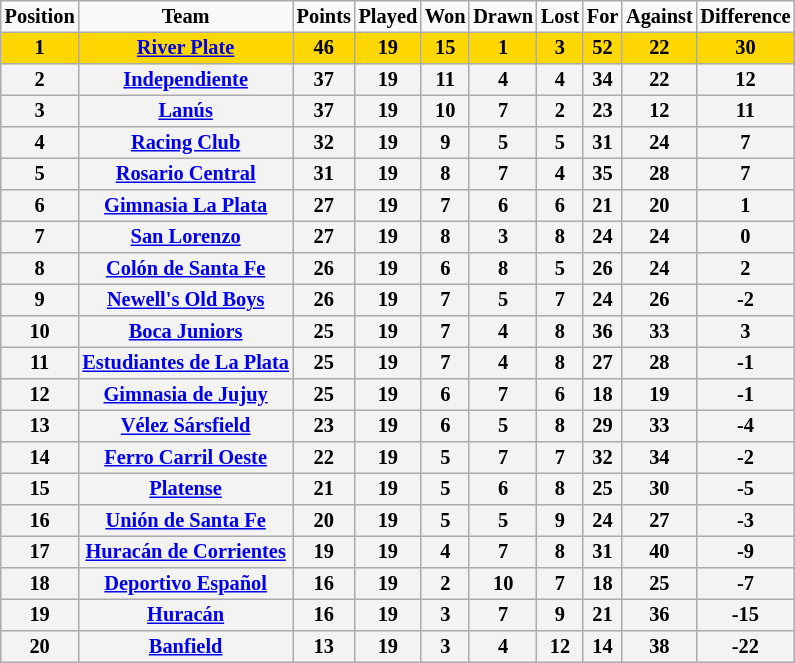<table border="2" cellpadding="2" cellspacing="0" style="margin: 0; background: #f9f9f9; border: 1px #aaa solid; border-collapse: collapse; font-size: 85%;">
<tr>
<th>Position</th>
<th>Team</th>
<th>Points</th>
<th>Played</th>
<th>Won</th>
<th>Drawn</th>
<th>Lost</th>
<th>For</th>
<th>Against</th>
<th>Difference</th>
</tr>
<tr>
<th bgcolor="gold">1</th>
<th bgcolor="gold"><a href='#'>River Plate</a></th>
<th bgcolor="gold">46</th>
<th bgcolor="gold">19</th>
<th bgcolor="gold">15</th>
<th bgcolor="gold">1</th>
<th bgcolor="gold">3</th>
<th bgcolor="gold">52</th>
<th bgcolor="gold">22</th>
<th bgcolor="gold">30</th>
</tr>
<tr>
<th bgcolor="F3F3F3">2</th>
<th bgcolor="F3F3F3"><a href='#'>Independiente</a></th>
<th bgcolor="F3F3F3">37</th>
<th bgcolor="F3F3F3">19</th>
<th bgcolor="F3F3F3">11</th>
<th bgcolor="F3F3F3">4</th>
<th bgcolor="F3F3F3">4</th>
<th bgcolor="F3F3F3">34</th>
<th bgcolor="F3F3F3">22</th>
<th bgcolor="F3F3F3">12</th>
</tr>
<tr>
<th bgcolor="F3F3F3">3</th>
<th bgcolor="F3F3F3"><a href='#'>Lanús</a></th>
<th bgcolor="F3F3F3">37</th>
<th bgcolor="F3F3F3">19</th>
<th bgcolor="F3F3F3">10</th>
<th bgcolor="F3F3F3">7</th>
<th bgcolor="F3F3F3">2</th>
<th bgcolor="F3F3F3">23</th>
<th bgcolor="F3F3F3">12</th>
<th bgcolor="F3F3F3">11</th>
</tr>
<tr>
<th bgcolor="F3F3F3">4</th>
<th bgcolor="F3F3F3"><a href='#'>Racing Club</a></th>
<th bgcolor="F3F3F3">32</th>
<th bgcolor="F3F3F3">19</th>
<th bgcolor="F3F3F3">9</th>
<th bgcolor="F3F3F3">5</th>
<th bgcolor="F3F3F3">5</th>
<th bgcolor="F3F3F3">31</th>
<th bgcolor="F3F3F3">24</th>
<th bgcolor="F3F3F3">7</th>
</tr>
<tr>
<th bgcolor="F3F3F3">5</th>
<th bgcolor="F3F3F3"><a href='#'>Rosario Central</a></th>
<th bgcolor="F3F3F3">31</th>
<th bgcolor="F3F3F3">19</th>
<th bgcolor="F3F3F3">8</th>
<th bgcolor="F3F3F3">7</th>
<th bgcolor="F3F3F3">4</th>
<th bgcolor="F3F3F3">35</th>
<th bgcolor="F3F3F3">28</th>
<th bgcolor="F3F3F3">7</th>
</tr>
<tr>
<th bgcolor="F3F3F3">6</th>
<th bgcolor="F3F3F3"><a href='#'>Gimnasia La Plata</a></th>
<th bgcolor="F3F3F3">27</th>
<th bgcolor="F3F3F3">19</th>
<th bgcolor="F3F3F3">7</th>
<th bgcolor="F3F3F3">6</th>
<th bgcolor="F3F3F3">6</th>
<th bgcolor="F3F3F3">21</th>
<th bgcolor="F3F3F3">20</th>
<th bgcolor="F3F3F3">1</th>
</tr>
<tr>
<th bgcolor="F3F3F3">7</th>
<th bgcolor="F3F3F3"><a href='#'>San Lorenzo</a></th>
<th bgcolor="F3F3F3">27</th>
<th bgcolor="F3F3F3">19</th>
<th bgcolor="F3F3F3">8</th>
<th bgcolor="F3F3F3">3</th>
<th bgcolor="F3F3F3">8</th>
<th bgcolor="F3F3F3">24</th>
<th bgcolor="F3F3F3">24</th>
<th bgcolor="F3F3F3">0</th>
</tr>
<tr>
<th bgcolor="F3F3F3">8</th>
<th bgcolor="F3F3F3"><a href='#'>Colón de Santa Fe</a></th>
<th bgcolor="F3F3F3">26</th>
<th bgcolor="F3F3F3">19</th>
<th bgcolor="F3F3F3">6</th>
<th bgcolor="F3F3F3">8</th>
<th bgcolor="F3F3F3">5</th>
<th bgcolor="F3F3F3">26</th>
<th bgcolor="F3F3F3">24</th>
<th bgcolor="F3F3F3">2</th>
</tr>
<tr>
<th bgcolor="F3F3F3">9</th>
<th bgcolor="F3F3F3"><a href='#'>Newell's Old Boys</a></th>
<th bgcolor="F3F3F3">26</th>
<th bgcolor="F3F3F3">19</th>
<th bgcolor="F3F3F3">7</th>
<th bgcolor="F3F3F3">5</th>
<th bgcolor="F3F3F3">7</th>
<th bgcolor="F3F3F3">24</th>
<th bgcolor="F3F3F3">26</th>
<th bgcolor="F3F3F3">-2</th>
</tr>
<tr>
<th bgcolor="F3F3F3">10</th>
<th bgcolor="F3F3F3"><a href='#'>Boca Juniors</a></th>
<th bgcolor="F3F3F3">25</th>
<th bgcolor="F3F3F3">19</th>
<th bgcolor="F3F3F3">7</th>
<th bgcolor="F3F3F3">4</th>
<th bgcolor="F3F3F3">8</th>
<th bgcolor="F3F3F3">36</th>
<th bgcolor="F3F3F3">33</th>
<th bgcolor="F3F3F3">3</th>
</tr>
<tr>
<th bgcolor="F3F3F3">11</th>
<th bgcolor="F3F3F3"><a href='#'>Estudiantes de La Plata</a></th>
<th bgcolor="F3F3F3">25</th>
<th bgcolor="F3F3F3">19</th>
<th bgcolor="F3F3F3">7</th>
<th bgcolor="F3F3F3">4</th>
<th bgcolor="F3F3F3">8</th>
<th bgcolor="F3F3F3">27</th>
<th bgcolor="F3F3F3">28</th>
<th bgcolor="F3F3F3">-1</th>
</tr>
<tr>
<th bgcolor="F3F3F3">12</th>
<th bgcolor="F3F3F3"><a href='#'>Gimnasia de Jujuy</a></th>
<th bgcolor="F3F3F3">25</th>
<th bgcolor="F3F3F3">19</th>
<th bgcolor="F3F3F3">6</th>
<th bgcolor="F3F3F3">7</th>
<th bgcolor="F3F3F3">6</th>
<th bgcolor="F3F3F3">18</th>
<th bgcolor="F3F3F3">19</th>
<th bgcolor="F3F3F3">-1</th>
</tr>
<tr>
<th bgcolor="F3F3F3">13</th>
<th bgcolor="F3F3F3"><a href='#'>Vélez Sársfield</a></th>
<th bgcolor="F3F3F3">23</th>
<th bgcolor="F3F3F3">19</th>
<th bgcolor="F3F3F3">6</th>
<th bgcolor="F3F3F3">5</th>
<th bgcolor="F3F3F3">8</th>
<th bgcolor="F3F3F3">29</th>
<th bgcolor="F3F3F3">33</th>
<th bgcolor="F3F3F3">-4</th>
</tr>
<tr>
<th bgcolor="F3F3F3">14</th>
<th bgcolor="F3F3F3"><a href='#'>Ferro Carril Oeste</a></th>
<th bgcolor="F3F3F3">22</th>
<th bgcolor="F3F3F3">19</th>
<th bgcolor="F3F3F3">5</th>
<th bgcolor="F3F3F3">7</th>
<th bgcolor="F3F3F3">7</th>
<th bgcolor="F3F3F3">32</th>
<th bgcolor="F3F3F3">34</th>
<th bgcolor="F3F3F3">-2</th>
</tr>
<tr>
<th bgcolor="F3F3F3">15</th>
<th bgcolor="F3F3F3"><a href='#'>Platense</a></th>
<th bgcolor="F3F3F3">21</th>
<th bgcolor="F3F3F3">19</th>
<th bgcolor="F3F3F3">5</th>
<th bgcolor="F3F3F3">6</th>
<th bgcolor="F3F3F3">8</th>
<th bgcolor="F3F3F3">25</th>
<th bgcolor="F3F3F3">30</th>
<th bgcolor="F3F3F3">-5</th>
</tr>
<tr>
<th bgcolor="F3F3F3">16</th>
<th bgcolor="F3F3F3"><a href='#'>Unión de Santa Fe</a></th>
<th bgcolor="F3F3F3">20</th>
<th bgcolor="F3F3F3">19</th>
<th bgcolor="F3F3F3">5</th>
<th bgcolor="F3F3F3">5</th>
<th bgcolor="F3F3F3">9</th>
<th bgcolor="F3F3F3">24</th>
<th bgcolor="F3F3F3">27</th>
<th bgcolor="F3F3F3">-3</th>
</tr>
<tr>
<th bgcolor="F3F3F3">17</th>
<th bgcolor="F3F3F3"><a href='#'>Huracán de Corrientes</a></th>
<th bgcolor="F3F3F3">19</th>
<th bgcolor="F3F3F3">19</th>
<th bgcolor="F3F3F3">4</th>
<th bgcolor="F3F3F3">7</th>
<th bgcolor="F3F3F3">8</th>
<th bgcolor="F3F3F3">31</th>
<th bgcolor="F3F3F3">40</th>
<th bgcolor="F3F3F3">-9</th>
</tr>
<tr>
<th bgcolor="F3F3F3">18</th>
<th bgcolor="F3F3F3"><a href='#'>Deportivo Español</a></th>
<th bgcolor="F3F3F3">16</th>
<th bgcolor="F3F3F3">19</th>
<th bgcolor="F3F3F3">2</th>
<th bgcolor="F3F3F3">10</th>
<th bgcolor="F3F3F3">7</th>
<th bgcolor="F3F3F3">18</th>
<th bgcolor="F3F3F3">25</th>
<th bgcolor="F3F3F3">-7</th>
</tr>
<tr>
<th bgcolor="F3F3F3">19</th>
<th bgcolor="F3F3F3"><a href='#'>Huracán</a></th>
<th bgcolor="F3F3F3">16</th>
<th bgcolor="F3F3F3">19</th>
<th bgcolor="F3F3F3">3</th>
<th bgcolor="F3F3F3">7</th>
<th bgcolor="F3F3F3">9</th>
<th bgcolor="F3F3F3">21</th>
<th bgcolor="F3F3F3">36</th>
<th bgcolor="F3F3F3">-15</th>
</tr>
<tr>
<th bgcolor="F3F3F3">20</th>
<th bgcolor="F3F3F3"><a href='#'>Banfield</a></th>
<th bgcolor="F3F3F3">13</th>
<th bgcolor="F3F3F3">19</th>
<th bgcolor="F3F3F3">3</th>
<th bgcolor="F3F3F3">4</th>
<th bgcolor="F3F3F3">12</th>
<th bgcolor="F3F3F3">14</th>
<th bgcolor="F3F3F3">38</th>
<th bgcolor="F3F3F3">-22</th>
</tr>
</table>
